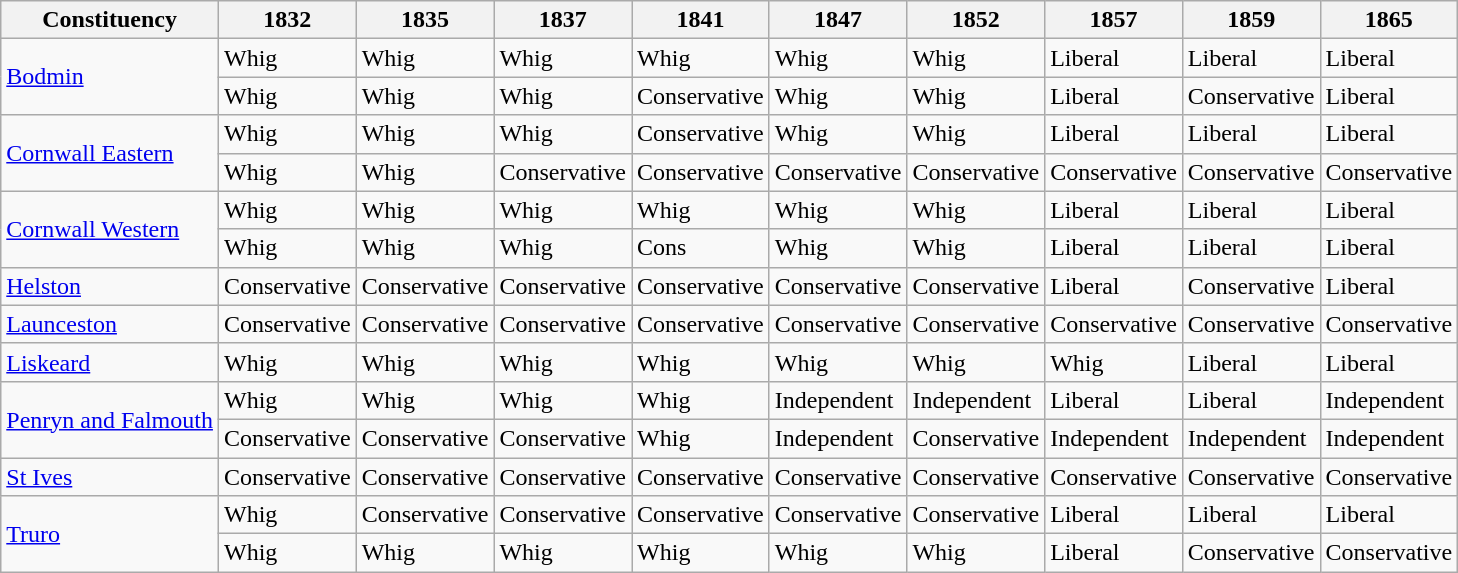<table class=wikitable sortable>
<tr>
<th>Constituency</th>
<th>1832</th>
<th>1835</th>
<th>1837</th>
<th>1841</th>
<th>1847</th>
<th>1852</th>
<th>1857</th>
<th>1859</th>
<th>1865</th>
</tr>
<tr>
<td rowspan=2><a href='#'>Bodmin</a></td>
<td bgcolor=>Whig</td>
<td bgcolor=>Whig</td>
<td bgcolor=>Whig</td>
<td bgcolor=>Whig</td>
<td bgcolor=>Whig</td>
<td bgcolor=>Whig</td>
<td bgcolor=>Liberal</td>
<td bgcolor=>Liberal</td>
<td bgcolor=>Liberal</td>
</tr>
<tr>
<td bgcolor=>Whig</td>
<td bgcolor=>Whig</td>
<td bgcolor=>Whig</td>
<td bgcolor=>Conservative</td>
<td bgcolor=>Whig</td>
<td bgcolor=>Whig</td>
<td bgcolor=>Liberal</td>
<td bgcolor=>Conservative</td>
<td bgcolor=>Liberal</td>
</tr>
<tr>
<td rowspan=2><a href='#'>Cornwall Eastern</a></td>
<td bgcolor=>Whig</td>
<td bgcolor=>Whig</td>
<td bgcolor=>Whig</td>
<td bgcolor=>Conservative</td>
<td bgcolor=>Whig</td>
<td bgcolor=>Whig</td>
<td bgcolor=>Liberal</td>
<td bgcolor=>Liberal</td>
<td bgcolor=>Liberal</td>
</tr>
<tr>
<td bgcolor=>Whig</td>
<td bgcolor=>Whig</td>
<td bgcolor=>Conservative</td>
<td bgcolor=>Conservative</td>
<td bgcolor=>Conservative</td>
<td bgcolor=>Conservative</td>
<td bgcolor=>Conservative</td>
<td bgcolor=>Conservative</td>
<td bgcolor=>Conservative</td>
</tr>
<tr>
<td rowspan=2><a href='#'>Cornwall Western</a></td>
<td bgcolor=>Whig</td>
<td bgcolor=>Whig</td>
<td bgcolor=>Whig</td>
<td bgcolor=>Whig</td>
<td bgcolor=>Whig</td>
<td bgcolor=>Whig</td>
<td bgcolor=>Liberal</td>
<td bgcolor=>Liberal</td>
<td bgcolor=>Liberal</td>
</tr>
<tr>
<td bgcolor=>Whig</td>
<td bgcolor=>Whig</td>
<td bgcolor=>Whig</td>
<td>Cons</td>
<td bgcolor=>Whig</td>
<td bgcolor=>Whig</td>
<td bgcolor=>Liberal</td>
<td bgcolor=>Liberal</td>
<td bgcolor=>Liberal</td>
</tr>
<tr>
<td><a href='#'>Helston</a></td>
<td bgcolor=>Conservative</td>
<td bgcolor=>Conservative</td>
<td bgcolor=>Conservative</td>
<td bgcolor=>Conservative</td>
<td bgcolor=>Conservative</td>
<td bgcolor=>Conservative</td>
<td bgcolor=>Liberal</td>
<td bgcolor=>Conservative</td>
<td bgcolor=>Liberal</td>
</tr>
<tr>
<td><a href='#'>Launceston</a></td>
<td bgcolor=>Conservative</td>
<td bgcolor=>Conservative</td>
<td bgcolor=>Conservative</td>
<td bgcolor=>Conservative</td>
<td bgcolor=>Conservative</td>
<td bgcolor=>Conservative</td>
<td bgcolor=>Conservative</td>
<td bgcolor=>Conservative</td>
<td bgcolor=>Conservative</td>
</tr>
<tr>
<td><a href='#'>Liskeard</a></td>
<td bgcolor=>Whig</td>
<td bgcolor=>Whig</td>
<td bgcolor=>Whig</td>
<td bgcolor=>Whig</td>
<td bgcolor=>Whig</td>
<td bgcolor=>Whig</td>
<td bgcolor=>Whig</td>
<td bgcolor=>Liberal</td>
<td bgcolor=>Liberal</td>
</tr>
<tr>
<td rowspan=2><a href='#'>Penryn and Falmouth</a></td>
<td bgcolor=>Whig</td>
<td bgcolor=>Whig</td>
<td bgcolor=>Whig</td>
<td bgcolor=>Whig</td>
<td bgcolor=>Independent</td>
<td bgcolor=>Independent</td>
<td bgcolor=>Liberal</td>
<td bgcolor=>Liberal</td>
<td bgcolor=>Independent</td>
</tr>
<tr>
<td bgcolor=>Conservative</td>
<td bgcolor=>Conservative</td>
<td bgcolor=>Conservative</td>
<td bgcolor=>Whig</td>
<td bgcolor=>Independent</td>
<td bgcolor=>Conservative</td>
<td bgcolor=>Independent</td>
<td bgcolor=>Independent</td>
<td bgcolor=>Independent</td>
</tr>
<tr>
<td><a href='#'>St Ives</a></td>
<td bgcolor=>Conservative</td>
<td bgcolor=>Conservative</td>
<td bgcolor=>Conservative</td>
<td bgcolor=>Conservative</td>
<td bgcolor=>Conservative</td>
<td bgcolor=>Conservative</td>
<td bgcolor=>Conservative</td>
<td bgcolor=>Conservative</td>
<td bgcolor=>Conservative</td>
</tr>
<tr>
<td rowspan=2><a href='#'>Truro</a></td>
<td bgcolor=>Whig</td>
<td bgcolor=>Conservative</td>
<td bgcolor=>Conservative</td>
<td bgcolor=>Conservative</td>
<td bgcolor=>Conservative</td>
<td bgcolor=>Conservative</td>
<td bgcolor=>Liberal</td>
<td bgcolor=>Liberal</td>
<td bgcolor=>Liberal</td>
</tr>
<tr>
<td bgcolor=>Whig</td>
<td bgcolor=>Whig</td>
<td bgcolor=>Whig</td>
<td bgcolor=>Whig</td>
<td bgcolor=>Whig</td>
<td bgcolor=>Whig</td>
<td bgcolor=>Liberal</td>
<td bgcolor=>Conservative</td>
<td bgcolor=>Conservative</td>
</tr>
</table>
